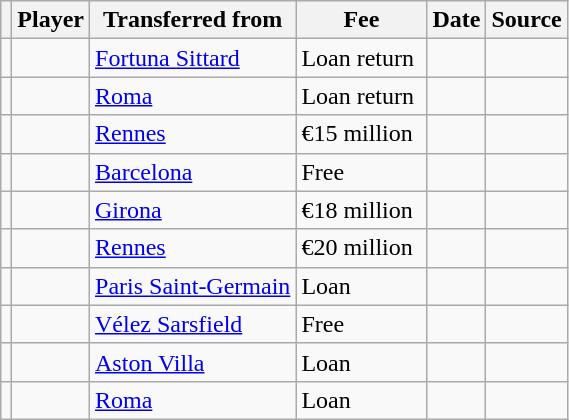<table class="wikitable plainrowheaders sortable">
<tr>
<th></th>
<th scope="col">Player</th>
<th>Transferred from</th>
<th style="width: 80px;">Fee</th>
<th scope="col">Date</th>
<th scope="col">Source</th>
</tr>
<tr>
<td align="center"></td>
<td></td>
<td> <a href='#'>Fortuna Sittard</a></td>
<td>Loan return</td>
<td></td>
<td></td>
</tr>
<tr>
<td align="center"></td>
<td></td>
<td> <a href='#'>Roma</a></td>
<td>Loan return</td>
<td></td>
<td></td>
</tr>
<tr>
<td align="center"></td>
<td></td>
<td> <a href='#'>Rennes</a></td>
<td>€15 million</td>
<td></td>
<td></td>
</tr>
<tr>
<td align="center"></td>
<td></td>
<td> <a href='#'>Barcelona</a></td>
<td>Free</td>
<td></td>
<td></td>
</tr>
<tr>
<td align="center"></td>
<td></td>
<td> <a href='#'>Girona</a></td>
<td>€18 million</td>
<td></td>
<td></td>
</tr>
<tr>
<td align="center"></td>
<td></td>
<td> <a href='#'>Rennes</a></td>
<td>€20 million</td>
<td></td>
<td></td>
</tr>
<tr>
<td align="center"></td>
<td></td>
<td> <a href='#'>Paris Saint-Germain</a></td>
<td>Loan</td>
<td></td>
<td></td>
</tr>
<tr>
<td align="center"></td>
<td></td>
<td> <a href='#'>Vélez Sarsfield</a></td>
<td>Free</td>
<td></td>
<td></td>
</tr>
<tr>
<td align="center"></td>
<td></td>
<td> <a href='#'>Aston Villa</a></td>
<td>Loan</td>
<td></td>
<td></td>
</tr>
<tr>
<td align="center"></td>
<td></td>
<td> <a href='#'>Roma</a></td>
<td>Loan</td>
<td></td>
<td></td>
</tr>
</table>
